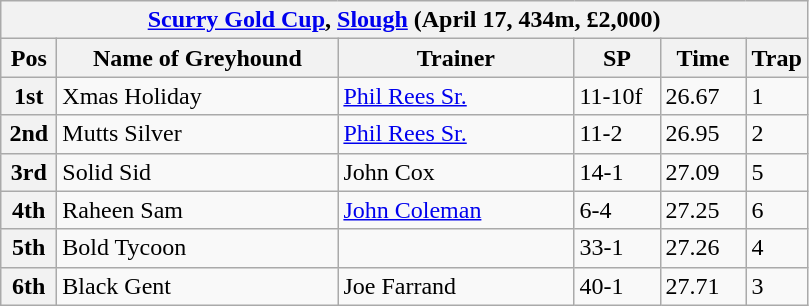<table class="wikitable">
<tr>
<th colspan="6"><a href='#'>Scurry Gold Cup</a>, <a href='#'>Slough</a> (April 17, 434m, £2,000)</th>
</tr>
<tr>
<th width=30>Pos</th>
<th width=180>Name of Greyhound</th>
<th width=150>Trainer</th>
<th width=50>SP</th>
<th width=50>Time</th>
<th width=30>Trap</th>
</tr>
<tr>
<th>1st</th>
<td>Xmas Holiday</td>
<td><a href='#'>Phil Rees Sr.</a></td>
<td>11-10f</td>
<td>26.67</td>
<td>1</td>
</tr>
<tr>
<th>2nd</th>
<td>Mutts Silver</td>
<td><a href='#'>Phil Rees Sr.</a></td>
<td>11-2</td>
<td>26.95</td>
<td>2</td>
</tr>
<tr>
<th>3rd</th>
<td>Solid Sid</td>
<td>John Cox</td>
<td>14-1</td>
<td>27.09</td>
<td>5</td>
</tr>
<tr>
<th>4th</th>
<td>Raheen Sam</td>
<td><a href='#'>John Coleman</a></td>
<td>6-4</td>
<td>27.25</td>
<td>6</td>
</tr>
<tr>
<th>5th</th>
<td>Bold Tycoon</td>
<td></td>
<td>33-1</td>
<td>27.26</td>
<td>4</td>
</tr>
<tr>
<th>6th</th>
<td>Black Gent</td>
<td>Joe Farrand</td>
<td>40-1</td>
<td>27.71</td>
<td>3</td>
</tr>
</table>
